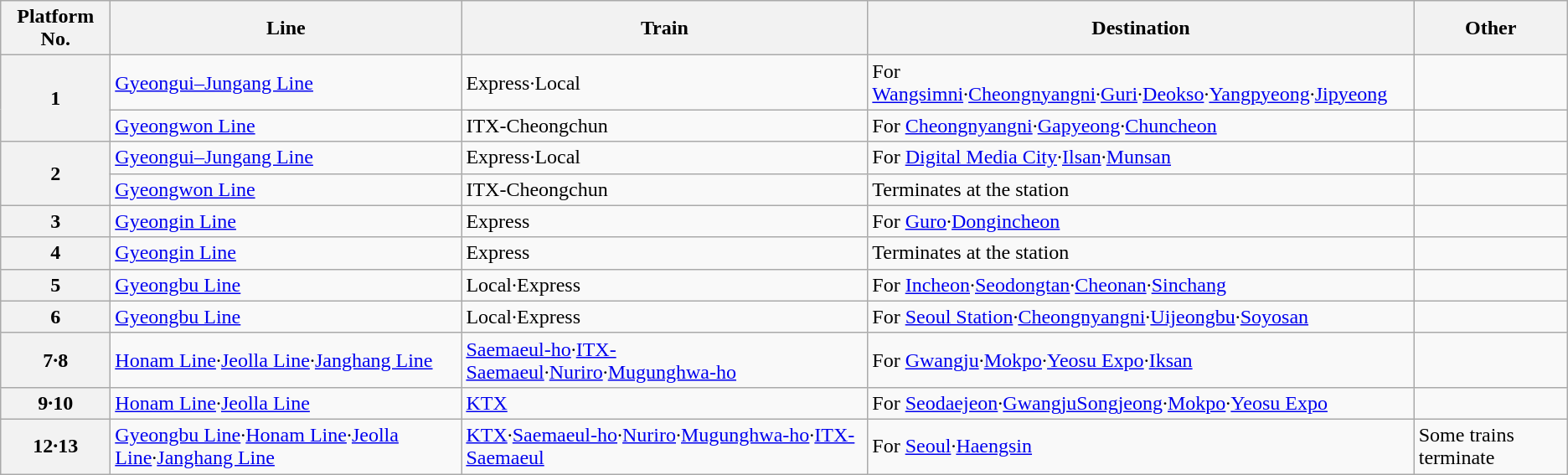<table cellspacing="0" cellpadding="3" frame="hsides" rules="rows" style="" class="wikitable">
<tr>
<th>Platform No.</th>
<th>Line</th>
<th>Train</th>
<th>Destination</th>
<th>Other</th>
</tr>
<tr>
<th rowspan="2">1</th>
<td rowspan="1"><a href='#'>Gyeongui–Jungang Line</a></td>
<td>Express·Local</td>
<td>For <a href='#'>Wangsimni</a>·<a href='#'>Cheongnyangni</a>·<a href='#'>Guri</a>·<a href='#'>Deokso</a>·<a href='#'>Yangpyeong</a>·<a href='#'>Jipyeong</a></td>
<td></td>
</tr>
<tr>
<td><a href='#'>Gyeongwon Line</a></td>
<td>ITX-Cheongchun</td>
<td>For <a href='#'>Cheongnyangni</a>·<a href='#'>Gapyeong</a>·<a href='#'>Chuncheon</a></td>
<td></td>
</tr>
<tr>
<th rowspan="2">2</th>
<td rowspan="1"><a href='#'>Gyeongui–Jungang Line</a></td>
<td>Express·Local</td>
<td>For <a href='#'>Digital Media City</a>·<a href='#'>Ilsan</a>·<a href='#'>Munsan</a></td>
<td></td>
</tr>
<tr>
<td><a href='#'>Gyeongwon Line</a></td>
<td>ITX-Cheongchun</td>
<td>Terminates at the station</td>
<td></td>
</tr>
<tr>
<th>3</th>
<td><a href='#'>Gyeongin Line</a></td>
<td>Express</td>
<td>For <a href='#'>Guro</a>·<a href='#'>Dongincheon</a></td>
<td></td>
</tr>
<tr>
<th>4</th>
<td><a href='#'>Gyeongin Line</a></td>
<td>Express</td>
<td>Terminates at the station</td>
<td></td>
</tr>
<tr>
<th>5</th>
<td><a href='#'>Gyeongbu Line</a></td>
<td>Local·Express</td>
<td>For <a href='#'>Incheon</a>·<a href='#'>Seodongtan</a>·<a href='#'>Cheonan</a>·<a href='#'>Sinchang</a></td>
<td></td>
</tr>
<tr>
<th>6</th>
<td><a href='#'>Gyeongbu Line</a></td>
<td>Local·Express</td>
<td>For <a href='#'>Seoul Station</a>·<a href='#'>Cheongnyangni</a>·<a href='#'>Uijeongbu</a>·<a href='#'>Soyosan</a></td>
<td></td>
</tr>
<tr>
<th>7·8</th>
<td><a href='#'>Honam Line</a>·<a href='#'>Jeolla Line</a>·<a href='#'>Janghang Line</a></td>
<td><a href='#'>Saemaeul-ho</a>·<a href='#'>ITX-Saemaeul</a>·<a href='#'>Nuriro</a>·<a href='#'>Mugunghwa-ho</a></td>
<td>For <a href='#'>Gwangju</a>·<a href='#'>Mokpo</a>·<a href='#'>Yeosu Expo</a>·<a href='#'>Iksan</a></td>
<td></td>
</tr>
<tr>
<th>9·10</th>
<td><a href='#'>Honam Line</a>·<a href='#'>Jeolla Line</a></td>
<td><a href='#'>KTX</a></td>
<td>For <a href='#'>Seodaejeon</a>·<a href='#'>GwangjuSongjeong</a>·<a href='#'>Mokpo</a>·<a href='#'>Yeosu Expo</a></td>
<td></td>
</tr>
<tr>
<th>12·13</th>
<td><a href='#'>Gyeongbu Line</a>·<a href='#'>Honam Line</a>·<a href='#'>Jeolla Line</a>·<a href='#'>Janghang Line</a></td>
<td><a href='#'>KTX</a>·<a href='#'>Saemaeul-ho</a>·<a href='#'>Nuriro</a>·<a href='#'>Mugunghwa-ho</a>·<a href='#'>ITX-Saemaeul</a></td>
<td>For <a href='#'>Seoul</a>·<a href='#'>Haengsin</a></td>
<td>Some trains terminate</td>
</tr>
</table>
